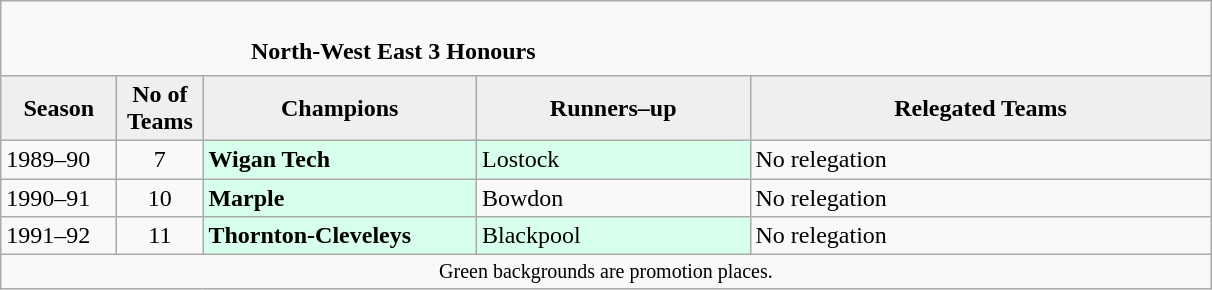<table class="wikitable" style="text-align: left;">
<tr>
<td colspan="11" cellpadding="0" cellspacing="0"><br><table border="0" style="width:100%;" cellpadding="0" cellspacing="0">
<tr>
<td style="width:20%; border:0;"></td>
<td style="border:0;"><strong>North-West East 3 Honours</strong></td>
<td style="width:20%; border:0;"></td>
</tr>
</table>
</td>
</tr>
<tr>
<th style="background:#efefef; width:70px;">Season</th>
<th style="background:#efefef; width:50px;">No of Teams</th>
<th style="background:#efefef; width:175px;">Champions</th>
<th style="background:#efefef; width:175px;">Runners–up</th>
<th style="background:#efefef; width:300px;">Relegated Teams</th>
</tr>
<tr align=left>
<td>1989–90</td>
<td style="text-align: center;">7</td>
<td style="background:#d8ffeb;"><strong>Wigan Tech</strong></td>
<td style="background:#d8ffeb;">Lostock</td>
<td>No relegation</td>
</tr>
<tr>
<td>1990–91</td>
<td style="text-align: center;">10</td>
<td style="background:#d8ffeb;"><strong>Marple</strong></td>
<td>Bowdon</td>
<td>No relegation</td>
</tr>
<tr>
<td>1991–92</td>
<td style="text-align: center;">11</td>
<td style="background:#d8ffeb;"><strong>Thornton-Cleveleys</strong></td>
<td style="background:#d8ffeb;">Blackpool</td>
<td>No relegation</td>
</tr>
<tr>
<td colspan="15"  style="border:0; font-size:smaller; text-align:center;">Green backgrounds are promotion places.</td>
</tr>
</table>
